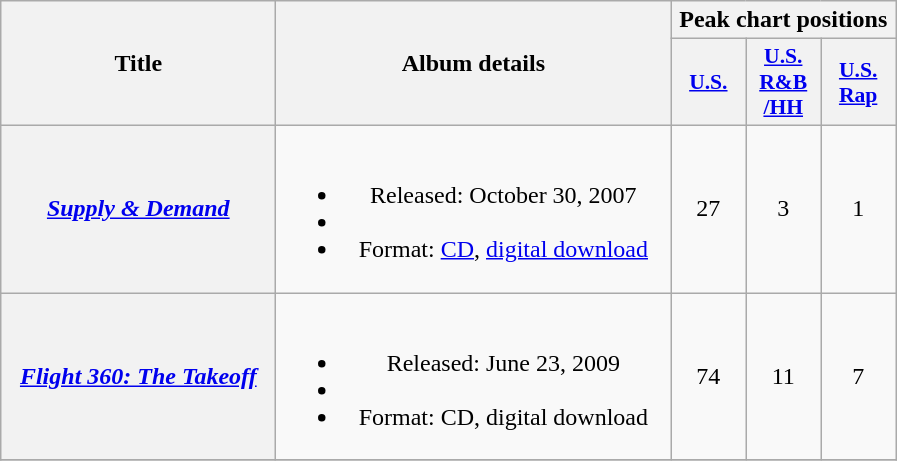<table class="wikitable plainrowheaders" style="text-align:center;">
<tr>
<th scope="col" rowspan="2" style="width:11em;">Title</th>
<th scope="col" rowspan="2" style="width:16em;">Album details</th>
<th scope="col" colspan="3">Peak chart positions</th>
</tr>
<tr>
<th style="width:3em;font-size:90%;"><a href='#'>U.S.</a><br></th>
<th style="width:3em;font-size:90%;"><a href='#'>U.S.<br>R&B<br>/HH</a><br></th>
<th style="width:3em;font-size:90%;"><a href='#'>U.S.<br>Rap</a><br></th>
</tr>
<tr>
<th scope="row"><em><a href='#'>Supply & Demand</a></em></th>
<td><br><ul><li>Released: October 30, 2007</li><li></li><li>Format: <a href='#'>CD</a>, <a href='#'>digital download</a></li></ul></td>
<td>27</td>
<td>3</td>
<td>1</td>
</tr>
<tr>
<th scope="row"><em><a href='#'>Flight 360: The Takeoff</a></em></th>
<td><br><ul><li>Released: June 23, 2009</li><li></li><li>Format: CD, digital download</li></ul></td>
<td>74</td>
<td>11</td>
<td>7</td>
</tr>
<tr>
</tr>
</table>
